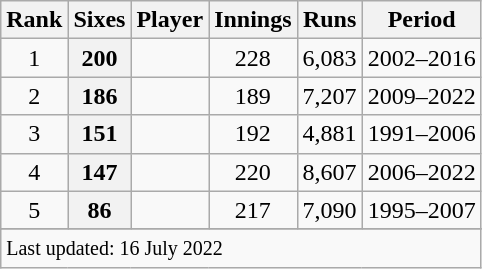<table class="wikitable plainrowheaders sortable">
<tr>
<th scope=col>Rank</th>
<th scope=col>Sixes</th>
<th scope=col>Player</th>
<th scope=col>Innings</th>
<th scope=col>Runs</th>
<th scope=col>Period</th>
</tr>
<tr>
<td align=center>1</td>
<th scope=row style="text-align:center;">200</th>
<td></td>
<td align=center>228</td>
<td align=center>6,083</td>
<td>2002–2016</td>
</tr>
<tr>
<td align=center>2</td>
<th scope=row style=text-align:center;>186</th>
<td></td>
<td align=center>189</td>
<td align=center>7,207</td>
<td>2009–2022</td>
</tr>
<tr>
<td align=center>3</td>
<th scope=row style=text-align:center;>151</th>
<td></td>
<td align=center>192</td>
<td align=center>4,881</td>
<td>1991–2006</td>
</tr>
<tr>
<td align=center>4</td>
<th scope=row style=text-align:center;>147</th>
<td></td>
<td align=center>220</td>
<td align=center>8,607</td>
<td>2006–2022</td>
</tr>
<tr>
<td align=center>5</td>
<th scope=row style=text-align:center;>86</th>
<td></td>
<td align=center>217</td>
<td align=center>7,090</td>
<td>1995–2007</td>
</tr>
<tr>
</tr>
<tr class=sortbottom>
<td colspan=6><small>Last updated: 16 July 2022</small></td>
</tr>
</table>
